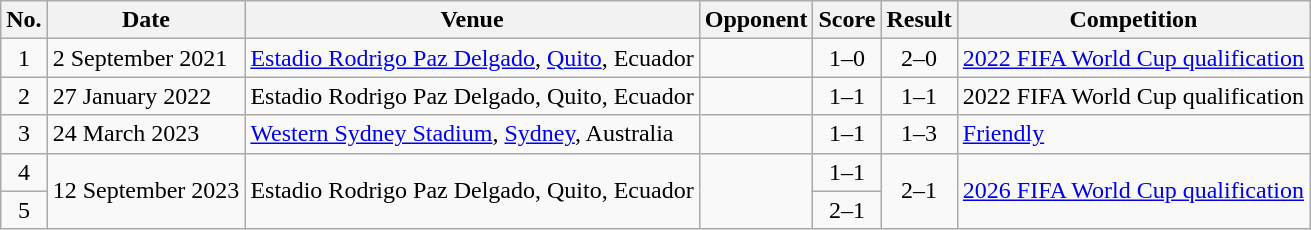<table class="wikitable sortable">
<tr>
<th scope="col">No.</th>
<th scope="col">Date</th>
<th scope="col">Venue</th>
<th scope="col">Opponent</th>
<th scope="col">Score</th>
<th scope="col">Result</th>
<th scope="col">Competition</th>
</tr>
<tr>
<td align="center">1</td>
<td>2 September 2021</td>
<td><a href='#'>Estadio Rodrigo Paz Delgado</a>, <a href='#'>Quito</a>, Ecuador</td>
<td></td>
<td align="center">1–0</td>
<td align="center">2–0</td>
<td><a href='#'>2022 FIFA World Cup qualification</a></td>
</tr>
<tr>
<td align="center">2</td>
<td>27 January 2022</td>
<td>Estadio Rodrigo Paz Delgado, Quito, Ecuador</td>
<td></td>
<td align="center">1–1</td>
<td align="center">1–1</td>
<td>2022 FIFA World Cup qualification</td>
</tr>
<tr>
<td align="center">3</td>
<td>24 March 2023</td>
<td><a href='#'>Western Sydney Stadium</a>, <a href='#'>Sydney</a>, Australia</td>
<td></td>
<td align="center">1–1</td>
<td align="center">1–3</td>
<td><a href='#'>Friendly</a></td>
</tr>
<tr>
<td align="center">4</td>
<td rowspan="2">12 September 2023</td>
<td rowspan="2">Estadio Rodrigo Paz Delgado, Quito, Ecuador</td>
<td rowspan="2"></td>
<td align="center">1–1</td>
<td rowspan="2" align="center">2–1</td>
<td rowspan="2"><a href='#'>2026 FIFA World Cup qualification</a></td>
</tr>
<tr>
<td align="center">5</td>
<td align="center">2–1</td>
</tr>
</table>
